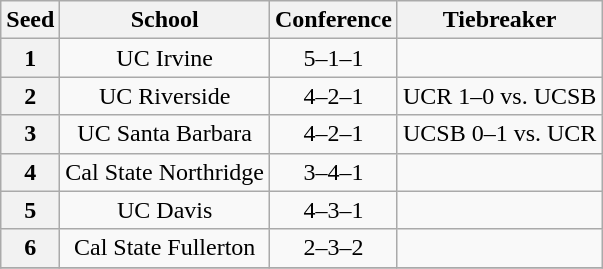<table class="wikitable" style="text-align:center">
<tr>
<th>Seed</th>
<th>School</th>
<th>Conference</th>
<th>Tiebreaker</th>
</tr>
<tr>
<th>1</th>
<td>UC Irvine</td>
<td>5–1–1</td>
<td></td>
</tr>
<tr>
<th>2</th>
<td>UC Riverside</td>
<td>4–2–1</td>
<td>UCR 1–0 vs. UCSB</td>
</tr>
<tr>
<th>3</th>
<td>UC Santa Barbara</td>
<td>4–2–1</td>
<td>UCSB 0–1 vs. UCR</td>
</tr>
<tr>
<th>4</th>
<td>Cal State Northridge</td>
<td>3–4–1</td>
<td></td>
</tr>
<tr>
<th>5</th>
<td>UC Davis</td>
<td>4–3–1</td>
<td></td>
</tr>
<tr>
<th>6</th>
<td>Cal State Fullerton</td>
<td>2–3–2</td>
<td></td>
</tr>
<tr>
</tr>
</table>
